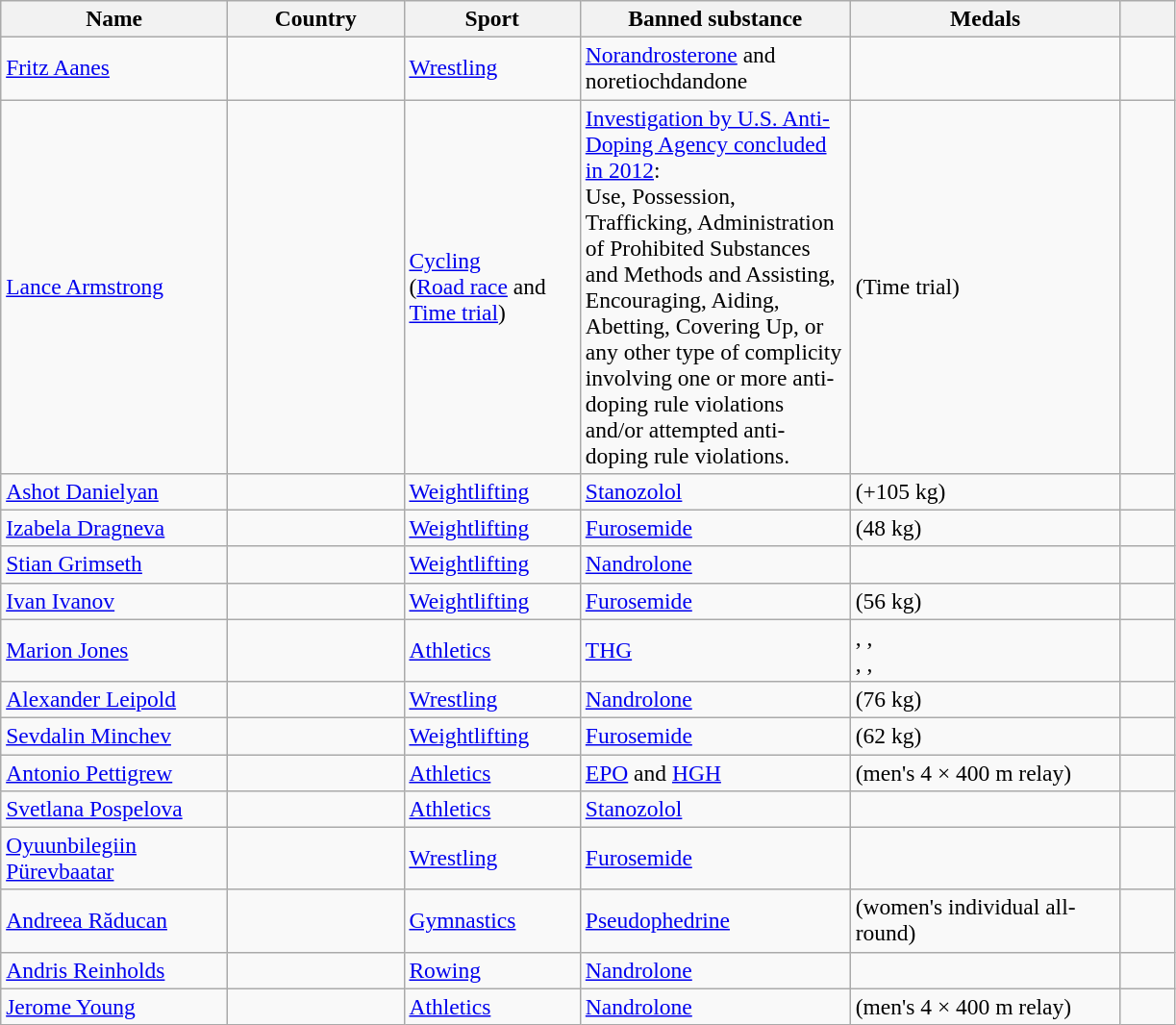<table class="wikitable sortable" style="font-size:98%;">
<tr>
<th style="width:150px;">Name</th>
<th style="width:115px;">Country</th>
<th style="width:115px;">Sport</th>
<th style="width:180px;">Banned substance</th>
<th style="width:180px;">Medals</th>
<th style="width:30px;" class="unsortable"></th>
</tr>
<tr>
<td><a href='#'>Fritz Aanes</a></td>
<td></td>
<td><a href='#'>Wrestling</a></td>
<td><a href='#'>Norandrosterone</a> and noretiochdandone</td>
<td></td>
<td></td>
</tr>
<tr>
<td><a href='#'>Lance Armstrong</a></td>
<td></td>
<td><a href='#'>Cycling</a> <br>(<a href='#'>Road race</a> and <a href='#'>Time trial</a>)</td>
<td><a href='#'>Investigation by U.S. Anti-Doping Agency concluded in 2012</a>:<br>Use, Possession, Trafficking, Administration of Prohibited Substances and Methods and Assisting, Encouraging, Aiding, Abetting, Covering Up, or any other type of complicity involving one or more anti-doping rule violations and/or attempted anti-doping rule violations.</td>
<td> (Time trial)</td>
<td></td>
</tr>
<tr>
<td><a href='#'>Ashot Danielyan</a></td>
<td></td>
<td><a href='#'>Weightlifting</a></td>
<td><a href='#'>Stanozolol</a></td>
<td> (+105 kg)</td>
<td></td>
</tr>
<tr>
<td><a href='#'>Izabela Dragneva</a></td>
<td></td>
<td><a href='#'>Weightlifting</a></td>
<td><a href='#'>Furosemide</a></td>
<td> (48 kg)</td>
<td></td>
</tr>
<tr>
<td><a href='#'>Stian Grimseth</a></td>
<td></td>
<td><a href='#'>Weightlifting</a></td>
<td><a href='#'>Nandrolone</a></td>
<td></td>
<td></td>
</tr>
<tr>
<td><a href='#'>Ivan Ivanov</a></td>
<td></td>
<td><a href='#'>Weightlifting</a></td>
<td><a href='#'>Furosemide</a></td>
<td> (56 kg)</td>
<td></td>
</tr>
<tr>
<td><a href='#'>Marion Jones</a></td>
<td></td>
<td><a href='#'>Athletics</a></td>
<td><a href='#'>THG</a></td>
<td>, ,<br> , ,<br> </td>
<td></td>
</tr>
<tr>
<td><a href='#'>Alexander Leipold</a></td>
<td></td>
<td><a href='#'>Wrestling</a></td>
<td><a href='#'>Nandrolone</a></td>
<td> (76 kg)</td>
<td></td>
</tr>
<tr>
<td><a href='#'>Sevdalin Minchev</a></td>
<td></td>
<td><a href='#'>Weightlifting</a></td>
<td><a href='#'>Furosemide</a></td>
<td> (62 kg)</td>
<td></td>
</tr>
<tr>
<td><a href='#'>Antonio Pettigrew</a></td>
<td></td>
<td><a href='#'>Athletics</a></td>
<td><a href='#'>EPO</a> and <a href='#'>HGH</a></td>
<td> (men's 4 × 400 m relay)</td>
<td></td>
</tr>
<tr>
<td><a href='#'>Svetlana Pospelova</a></td>
<td></td>
<td><a href='#'>Athletics</a></td>
<td><a href='#'>Stanozolol</a></td>
<td></td>
<td></td>
</tr>
<tr>
<td><a href='#'>Oyuunbilegiin Pürevbaatar</a></td>
<td></td>
<td><a href='#'>Wrestling</a></td>
<td><a href='#'>Furosemide</a></td>
<td></td>
<td></td>
</tr>
<tr>
<td><a href='#'>Andreea Răducan</a></td>
<td></td>
<td><a href='#'>Gymnastics</a></td>
<td><a href='#'>Pseudophedrine</a></td>
<td> (women's individual all-round)</td>
<td></td>
</tr>
<tr>
<td><a href='#'>Andris Reinholds</a></td>
<td></td>
<td><a href='#'>Rowing</a></td>
<td><a href='#'>Nandrolone</a></td>
<td></td>
<td></td>
</tr>
<tr>
<td><a href='#'>Jerome Young</a></td>
<td></td>
<td><a href='#'>Athletics</a></td>
<td><a href='#'>Nandrolone</a></td>
<td> (men's 4 × 400 m relay)</td>
<td></td>
</tr>
</table>
